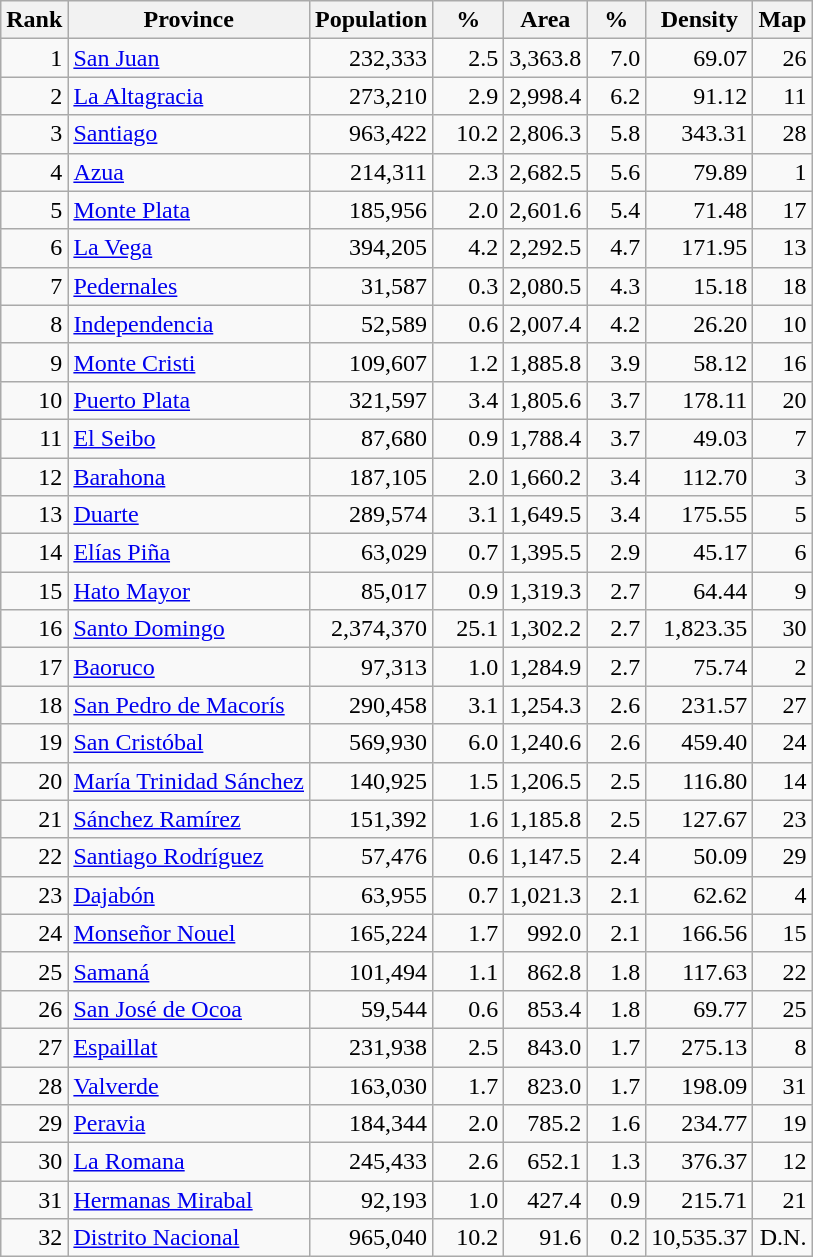<table class="wikitable">
<tr>
<th>Rank</th>
<th>Province</th>
<th>Population</th>
<th>%</th>
<th>Area</th>
<th>%</th>
<th>Density</th>
<th>Map</th>
</tr>
<tr align="right">
<td>1</td>
<td align="left"><a href='#'>San Juan</a></td>
<td>232,333</td>
<td>2.5</td>
<td>3,363.8</td>
<td>   7.0</td>
<td>69.07</td>
<td>26</td>
</tr>
<tr align="right">
<td>2</td>
<td align="left"><a href='#'>La Altagracia</a></td>
<td>273,210</td>
<td>2.9</td>
<td>2,998.4</td>
<td>6.2</td>
<td>91.12</td>
<td>11</td>
</tr>
<tr align="right">
<td>3</td>
<td align="left"><a href='#'>Santiago</a></td>
<td>963,422</td>
<td>10.2</td>
<td>2,806.3</td>
<td>5.8</td>
<td>343.31</td>
<td>28</td>
</tr>
<tr align="right">
<td>4</td>
<td align="left"><a href='#'>Azua</a></td>
<td>214,311</td>
<td>2.3</td>
<td>2,682.5</td>
<td>5.6</td>
<td>79.89</td>
<td>1</td>
</tr>
<tr align="right">
<td>5</td>
<td align="left"><a href='#'>Monte Plata</a></td>
<td>185,956</td>
<td>2.0</td>
<td>2,601.6</td>
<td>5.4</td>
<td>71.48</td>
<td>17</td>
</tr>
<tr align="right">
<td>6</td>
<td align="left"><a href='#'>La Vega</a></td>
<td>394,205</td>
<td>4.2</td>
<td>2,292.5</td>
<td>4.7</td>
<td>171.95</td>
<td>13</td>
</tr>
<tr align="right">
<td>7</td>
<td align="left"><a href='#'>Pedernales</a></td>
<td>31,587</td>
<td>0.3</td>
<td>2,080.5</td>
<td>4.3</td>
<td>15.18</td>
<td>18</td>
</tr>
<tr align="right">
<td>8</td>
<td align="left"><a href='#'>Independencia</a></td>
<td>52,589</td>
<td>0.6</td>
<td>2,007.4</td>
<td>4.2</td>
<td>26.20</td>
<td>10</td>
</tr>
<tr align="right">
<td>9</td>
<td align="left"><a href='#'>Monte Cristi</a></td>
<td>109,607</td>
<td>1.2</td>
<td>1,885.8</td>
<td>3.9</td>
<td>58.12</td>
<td>16</td>
</tr>
<tr align="right">
<td>10</td>
<td align="left"><a href='#'>Puerto Plata</a></td>
<td>321,597</td>
<td>3.4</td>
<td>1,805.6</td>
<td>3.7</td>
<td>178.11</td>
<td>20</td>
</tr>
<tr align="right">
<td>11</td>
<td align="left"><a href='#'>El Seibo</a></td>
<td>87,680</td>
<td>0.9</td>
<td>1,788.4</td>
<td>3.7</td>
<td>49.03</td>
<td>7</td>
</tr>
<tr align="right">
<td>12</td>
<td align="left"><a href='#'>Barahona</a></td>
<td>187,105</td>
<td>2.0</td>
<td>1,660.2</td>
<td>3.4</td>
<td>112.70</td>
<td>3</td>
</tr>
<tr align="right">
<td>13</td>
<td align="left"><a href='#'>Duarte</a></td>
<td>289,574</td>
<td>3.1</td>
<td>1,649.5</td>
<td>3.4</td>
<td>175.55</td>
<td>5</td>
</tr>
<tr align="right">
<td>14</td>
<td align="left"><a href='#'>Elías Piña</a></td>
<td>63,029</td>
<td>0.7</td>
<td>1,395.5</td>
<td>2.9</td>
<td>45.17</td>
<td>6</td>
</tr>
<tr align="right">
<td>15</td>
<td align="left"><a href='#'>Hato Mayor</a></td>
<td>85,017</td>
<td>0.9</td>
<td>1,319.3</td>
<td>2.7</td>
<td>64.44</td>
<td>9</td>
</tr>
<tr align="right">
<td>16</td>
<td align="left"><a href='#'>Santo Domingo</a></td>
<td>2,374,370</td>
<td>   25.1</td>
<td>1,302.2</td>
<td>2.7</td>
<td>1,823.35</td>
<td>30</td>
</tr>
<tr align="right">
<td>17</td>
<td align="left"><a href='#'>Baoruco</a></td>
<td>97,313</td>
<td>1.0</td>
<td>1,284.9</td>
<td>2.7</td>
<td>75.74</td>
<td>2</td>
</tr>
<tr align="right">
<td>18</td>
<td align="left"><a href='#'>San Pedro de Macorís</a></td>
<td>290,458</td>
<td>3.1</td>
<td>1,254.3</td>
<td>2.6</td>
<td>231.57</td>
<td>27</td>
</tr>
<tr align="right">
<td>19</td>
<td align="left"><a href='#'>San Cristóbal</a></td>
<td>569,930</td>
<td>6.0</td>
<td>1,240.6</td>
<td>2.6</td>
<td>459.40</td>
<td>24</td>
</tr>
<tr align="right">
<td>20</td>
<td align="left"><a href='#'>María Trinidad Sánchez</a></td>
<td>140,925</td>
<td>1.5</td>
<td>1,206.5</td>
<td>2.5</td>
<td>116.80</td>
<td>14</td>
</tr>
<tr align="right">
<td>21</td>
<td align="left"><a href='#'>Sánchez Ramírez</a></td>
<td>151,392</td>
<td>1.6</td>
<td>1,185.8</td>
<td>2.5</td>
<td>127.67</td>
<td>23</td>
</tr>
<tr align="right">
<td>22</td>
<td align="left"><a href='#'>Santiago Rodríguez</a></td>
<td>57,476</td>
<td>0.6</td>
<td>1,147.5</td>
<td>2.4</td>
<td>50.09</td>
<td>29</td>
</tr>
<tr align="right">
<td>23</td>
<td align="left"><a href='#'>Dajabón</a></td>
<td>63,955</td>
<td>0.7</td>
<td>1,021.3</td>
<td>2.1</td>
<td>62.62</td>
<td>4</td>
</tr>
<tr align="right">
<td>24</td>
<td align="left"><a href='#'>Monseñor Nouel</a></td>
<td>165,224</td>
<td>1.7</td>
<td>992.0</td>
<td>2.1</td>
<td>166.56</td>
<td>15</td>
</tr>
<tr align="right">
<td>25</td>
<td align="left"><a href='#'>Samaná</a></td>
<td>101,494</td>
<td>1.1</td>
<td>862.8</td>
<td>1.8</td>
<td>117.63</td>
<td>22</td>
</tr>
<tr align="right">
<td>26</td>
<td align="left"><a href='#'>San José de Ocoa</a></td>
<td>59,544</td>
<td>0.6</td>
<td>853.4</td>
<td>1.8</td>
<td>69.77</td>
<td>25</td>
</tr>
<tr align="right">
<td>27</td>
<td align="left"><a href='#'>Espaillat</a></td>
<td>231,938</td>
<td>2.5</td>
<td>843.0</td>
<td>1.7</td>
<td>275.13</td>
<td>8</td>
</tr>
<tr align="right">
<td>28</td>
<td align="left"><a href='#'>Valverde</a></td>
<td>163,030</td>
<td>1.7</td>
<td>823.0</td>
<td>1.7</td>
<td>198.09</td>
<td>31</td>
</tr>
<tr align="right">
<td>29</td>
<td align="left"><a href='#'>Peravia</a></td>
<td>184,344</td>
<td>2.0</td>
<td>785.2</td>
<td>1.6</td>
<td>234.77</td>
<td>19</td>
</tr>
<tr align="right">
<td>30</td>
<td align="left"><a href='#'>La Romana</a></td>
<td>245,433</td>
<td>2.6</td>
<td>652.1</td>
<td>1.3</td>
<td>376.37</td>
<td>12</td>
</tr>
<tr align="right">
<td>31</td>
<td align="left"><a href='#'>Hermanas Mirabal</a></td>
<td>92,193</td>
<td>1.0</td>
<td>427.4</td>
<td>0.9</td>
<td>215.71</td>
<td>21</td>
</tr>
<tr align="right">
<td>32</td>
<td align="left"><a href='#'>Distrito Nacional</a></td>
<td>965,040</td>
<td>10.2</td>
<td>91.6</td>
<td>0.2</td>
<td>10,535.37</td>
<td>D.N.</td>
</tr>
</table>
